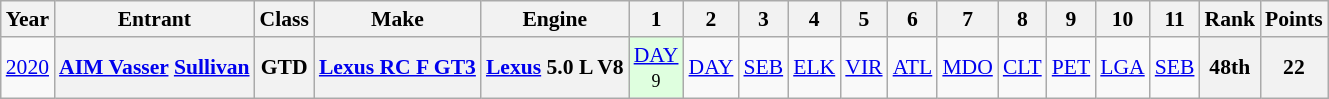<table class="wikitable" style="text-align:center; font-size:90%">
<tr>
<th>Year</th>
<th>Entrant</th>
<th>Class</th>
<th>Make</th>
<th>Engine</th>
<th>1</th>
<th>2</th>
<th>3</th>
<th>4</th>
<th>5</th>
<th>6</th>
<th>7</th>
<th>8</th>
<th>9</th>
<th>10</th>
<th>11</th>
<th>Rank</th>
<th>Points</th>
</tr>
<tr>
<td><a href='#'>2020</a></td>
<th><a href='#'>AIM Vasser</a> <a href='#'>Sullivan</a></th>
<th>GTD</th>
<th><a href='#'>Lexus RC F GT3</a></th>
<th><a href='#'>Lexus</a> 5.0 L V8</th>
<td style="background:#DFFFDF;"><a href='#'>DAY</a><br><small>9</small></td>
<td><a href='#'>DAY</a></td>
<td><a href='#'>SEB</a></td>
<td><a href='#'>ELK</a></td>
<td><a href='#'>VIR</a></td>
<td><a href='#'>ATL</a></td>
<td><a href='#'>MDO</a></td>
<td><a href='#'>CLT</a></td>
<td><a href='#'>PET</a></td>
<td><a href='#'>LGA</a></td>
<td><a href='#'>SEB</a></td>
<th>48th</th>
<th>22</th>
</tr>
</table>
